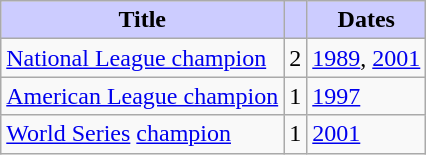<table class="wikitable">
<tr>
<th style="background:#ccf;">Title</th>
<th style="background:#ccf;"></th>
<th style="background:#ccf;">Dates</th>
</tr>
<tr>
<td><a href='#'>National League champion</a></td>
<td style="text-align:center;">2</td>
<td><a href='#'>1989</a>, <a href='#'>2001</a></td>
</tr>
<tr>
<td><a href='#'>American League champion</a></td>
<td style="text-align:center;">1</td>
<td><a href='#'>1997</a></td>
</tr>
<tr>
<td><a href='#'>World Series</a> <a href='#'>champion</a></td>
<td style="text-align:center;">1</td>
<td><a href='#'>2001</a></td>
</tr>
</table>
